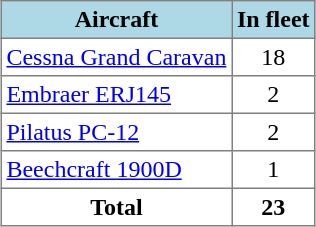<table class="toccolours" border="1" cellpadding="3" style="white-space:nowrap; border-collapse:collapse; margin:auto;">
<tr bgcolor="lightblue">
<th>Aircraft</th>
<th>In fleet</th>
</tr>
<tr>
<td><a href='#'>Cessna Grand Caravan</a></td>
<td align="center">18</td>
</tr>
<tr>
<td><a href='#'>Embraer ERJ145</a></td>
<td align="center">2</td>
</tr>
<tr>
<td><a href='#'>Pilatus PC-12</a></td>
<td align="center">2</td>
</tr>
<tr>
<td><a href='#'>Beechcraft 1900D</a></td>
<td align="center">1</td>
</tr>
<tr>
<td align="center"><strong>Total</strong></td>
<td align="center"><strong>23</strong></td>
</tr>
</table>
